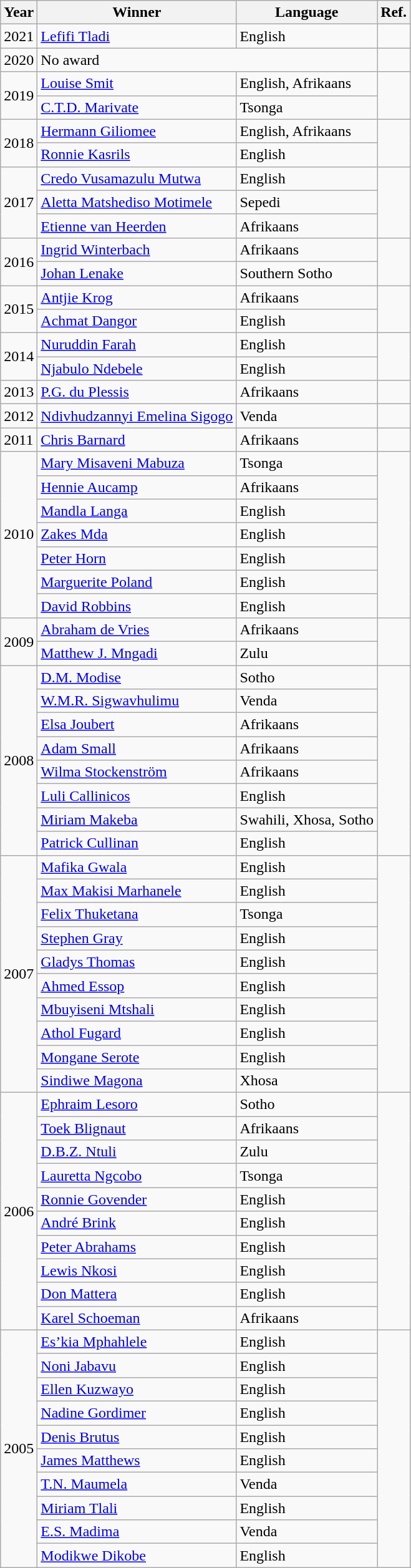<table class="wikitable sortable">
<tr>
<th>Year</th>
<th>Winner</th>
<th>Language</th>
<th>Ref.</th>
</tr>
<tr>
<td>2021</td>
<td><a href='#'>Lefifi Tladi</a></td>
<td>English</td>
<td></td>
</tr>
<tr>
<td>2020</td>
<td colspan="2">No award</td>
<td></td>
</tr>
<tr>
<td rowspan="2">2019</td>
<td><a href='#'>Louise Smit</a></td>
<td>English, Afrikaans</td>
<td rowspan="2"></td>
</tr>
<tr>
<td><a href='#'>C.T.D. Marivate</a></td>
<td>Tsonga</td>
</tr>
<tr>
<td rowspan="2">2018</td>
<td><a href='#'>Hermann Giliomee</a></td>
<td>English, Afrikaans</td>
<td rowspan="2"></td>
</tr>
<tr>
<td><a href='#'>Ronnie Kasrils</a></td>
<td>English</td>
</tr>
<tr>
<td rowspan="3">2017</td>
<td><a href='#'>Credo Vusamazulu Mutwa</a></td>
<td>English</td>
<td rowspan="3"></td>
</tr>
<tr>
<td><a href='#'>Aletta Matshediso Motimele</a></td>
<td>Sepedi</td>
</tr>
<tr>
<td><a href='#'>Etienne van Heerden</a></td>
<td>Afrikaans</td>
</tr>
<tr>
<td rowspan="2">2016</td>
<td><a href='#'>Ingrid Winterbach</a></td>
<td>Afrikaans</td>
<td rowspan="2"></td>
</tr>
<tr>
<td><a href='#'>Johan Lenake</a></td>
<td>Southern Sotho</td>
</tr>
<tr>
<td rowspan="2">2015</td>
<td><a href='#'>Antjie Krog</a></td>
<td>Afrikaans</td>
<td rowspan="2"></td>
</tr>
<tr>
<td><a href='#'>Achmat Dangor</a></td>
<td>English</td>
</tr>
<tr>
<td rowspan="2">2014</td>
<td><a href='#'>Nuruddin Farah</a></td>
<td>English</td>
<td rowspan="2"></td>
</tr>
<tr>
<td><a href='#'>Njabulo Ndebele</a></td>
<td>English</td>
</tr>
<tr>
<td>2013</td>
<td><a href='#'>P.G. du Plessis</a></td>
<td>Afrikaans</td>
<td></td>
</tr>
<tr>
<td>2012</td>
<td><a href='#'>Ndivhudzannyi Emelina Sigogo</a></td>
<td>Venda</td>
<td></td>
</tr>
<tr>
<td>2011</td>
<td><a href='#'>Chris Barnard</a></td>
<td>Afrikaans</td>
<td></td>
</tr>
<tr>
<td rowspan="7">2010</td>
<td><a href='#'>Mary Misaveni Mabuza</a></td>
<td>Tsonga</td>
<td rowspan="7"></td>
</tr>
<tr>
<td><a href='#'>Hennie Aucamp</a></td>
<td>Afrikaans</td>
</tr>
<tr>
<td><a href='#'>Mandla Langa</a></td>
<td>English</td>
</tr>
<tr>
<td><a href='#'>Zakes Mda</a></td>
<td>English</td>
</tr>
<tr>
<td><a href='#'>Peter Horn</a></td>
<td>English</td>
</tr>
<tr>
<td><a href='#'>Marguerite Poland</a></td>
<td>English</td>
</tr>
<tr>
<td><a href='#'>David Robbins</a></td>
<td>English</td>
</tr>
<tr>
<td rowspan="2">2009</td>
<td><a href='#'>Abraham de Vries</a></td>
<td>Afrikaans</td>
<td rowspan="2"></td>
</tr>
<tr>
<td><a href='#'>Matthew J. Mngadi</a></td>
<td>Zulu</td>
</tr>
<tr>
<td rowspan="8">2008</td>
<td><a href='#'>D.M. Modise</a></td>
<td>Sotho</td>
<td rowspan="8"></td>
</tr>
<tr>
<td><a href='#'>W.M.R. Sigwavhulimu</a></td>
<td>Venda</td>
</tr>
<tr>
<td><a href='#'>Elsa Joubert</a></td>
<td>Afrikaans</td>
</tr>
<tr>
<td><a href='#'>Adam Small</a></td>
<td>Afrikaans</td>
</tr>
<tr>
<td><a href='#'>Wilma Stockenström</a></td>
<td>Afrikaans</td>
</tr>
<tr>
<td><a href='#'>Luli Callinicos</a></td>
<td>English</td>
</tr>
<tr>
<td><a href='#'>Miriam Makeba</a></td>
<td>Swahili, Xhosa, Sotho</td>
</tr>
<tr>
<td><a href='#'>Patrick Cullinan</a></td>
<td>English</td>
</tr>
<tr>
<td rowspan="10">2007</td>
<td><a href='#'>Mafika Gwala</a></td>
<td>English</td>
<td rowspan="10"></td>
</tr>
<tr>
<td><a href='#'>Max Makisi Marhanele</a></td>
<td>English</td>
</tr>
<tr>
<td><a href='#'>Felix Thuketana</a></td>
<td>Tsonga</td>
</tr>
<tr>
<td><a href='#'>Stephen Gray</a></td>
<td>English</td>
</tr>
<tr>
<td><a href='#'>Gladys Thomas</a></td>
<td>English</td>
</tr>
<tr>
<td><a href='#'>Ahmed Essop</a></td>
<td>English</td>
</tr>
<tr>
<td><a href='#'>Mbuyiseni Mtshali</a></td>
<td>English</td>
</tr>
<tr>
<td><a href='#'>Athol Fugard</a></td>
<td>English</td>
</tr>
<tr>
<td><a href='#'>Mongane Serote</a></td>
<td>English</td>
</tr>
<tr>
<td><a href='#'>Sindiwe Magona</a></td>
<td>Xhosa</td>
</tr>
<tr>
<td rowspan="10">2006</td>
<td><a href='#'>Ephraim Lesoro</a></td>
<td>Sotho</td>
<td rowspan="10"></td>
</tr>
<tr>
<td><a href='#'>Toek Blignaut</a></td>
<td>Afrikaans</td>
</tr>
<tr>
<td><a href='#'>D.B.Z. Ntuli</a></td>
<td>Zulu</td>
</tr>
<tr>
<td><a href='#'>Lauretta Ngcobo</a></td>
<td>Tsonga</td>
</tr>
<tr>
<td><a href='#'>Ronnie Govender</a></td>
<td>English</td>
</tr>
<tr>
<td><a href='#'>André Brink</a></td>
<td>English</td>
</tr>
<tr>
<td><a href='#'>Peter Abrahams</a></td>
<td>English</td>
</tr>
<tr>
<td><a href='#'>Lewis Nkosi</a></td>
<td>English</td>
</tr>
<tr>
<td><a href='#'>Don Mattera</a></td>
<td>English</td>
</tr>
<tr>
<td><a href='#'>Karel Schoeman</a></td>
<td>Afrikaans</td>
</tr>
<tr>
<td rowspan="10">2005</td>
<td><a href='#'>Es’kia Mphahlele</a></td>
<td>English</td>
<td rowspan="10"></td>
</tr>
<tr>
<td><a href='#'>Noni Jabavu</a></td>
<td>English</td>
</tr>
<tr>
<td><a href='#'>Ellen Kuzwayo</a></td>
<td>English</td>
</tr>
<tr>
<td><a href='#'>Nadine Gordimer</a></td>
<td>English</td>
</tr>
<tr>
<td><a href='#'>Denis Brutus</a></td>
<td>English</td>
</tr>
<tr>
<td><a href='#'>James Matthews</a></td>
<td>English</td>
</tr>
<tr>
<td><a href='#'>T.N. Maumela</a></td>
<td>Venda</td>
</tr>
<tr>
<td><a href='#'>Miriam Tlali</a></td>
<td>English</td>
</tr>
<tr>
<td><a href='#'>E.S. Madima</a></td>
<td>Venda</td>
</tr>
<tr>
<td><a href='#'>Modikwe Dikobe</a></td>
<td>English</td>
</tr>
</table>
